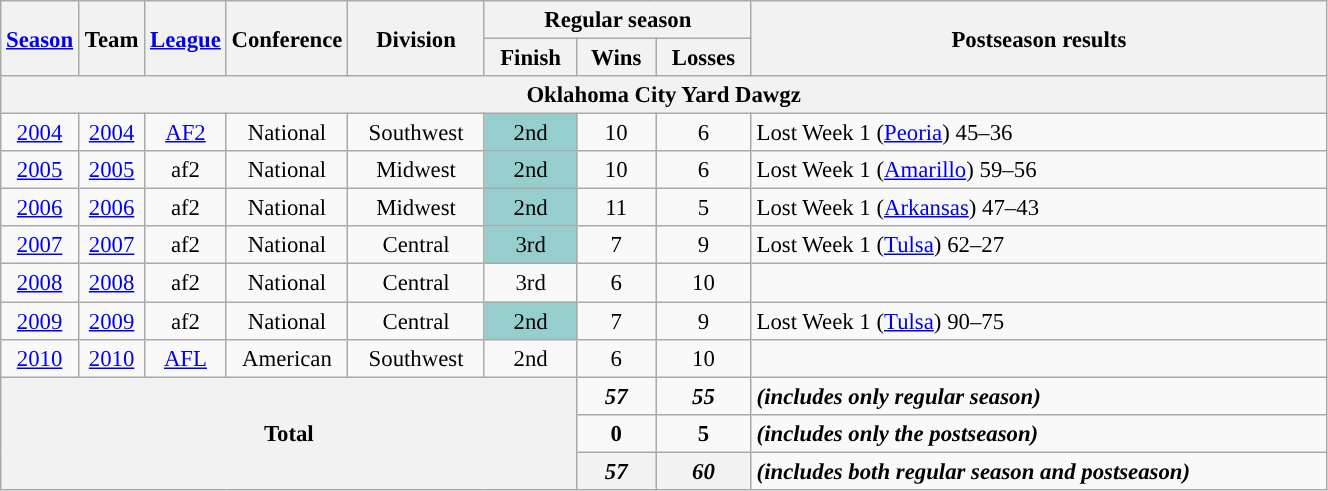<table class="wikitable" style="font-size: 95%; width:70%;">
<tr>
<th rowspan="2" style="width:5%;"><a href='#'>Season</a></th>
<th rowspan="2" style="width:5%;">Team</th>
<th rowspan="2" style="width:5%;"><a href='#'>League</a></th>
<th rowspan="2" style="width:5%;">Conference</th>
<th rowspan="2">Division</th>
<th colspan="3">Regular season</th>
<th rowspan="2">Postseason results</th>
</tr>
<tr>
<th>Finish</th>
<th>Wins</th>
<th>Losses</th>
</tr>
<tr>
<th colspan="9">Oklahoma City Yard Dawgz</th>
</tr>
<tr>
<td align="center"><a href='#'>2004</a></td>
<td align="center"><a href='#'>2004</a></td>
<td align="center"><a href='#'>AF2</a></td>
<td align="center">National</td>
<td align="center">Southwest</td>
<td align="center" bgcolor="#96CDCD">2nd</td>
<td align="center">10</td>
<td align="center">6</td>
<td>Lost Week 1 (<a href='#'>Peoria</a>) 45–36</td>
</tr>
<tr>
<td align="center"><a href='#'>2005</a></td>
<td align="center"><a href='#'>2005</a></td>
<td align="center">af2</td>
<td align="center">National</td>
<td align="center">Midwest</td>
<td align="center" bgcolor="#96CDCD">2nd</td>
<td align="center">10</td>
<td align="center">6</td>
<td>Lost Week 1 (<a href='#'>Amarillo</a>) 59–56</td>
</tr>
<tr>
<td align="center"><a href='#'>2006</a></td>
<td align="center"><a href='#'>2006</a></td>
<td align="center">af2</td>
<td align="center">National</td>
<td align="center">Midwest</td>
<td align="center" bgcolor="#96CDCD">2nd</td>
<td align="center">11</td>
<td align="center">5</td>
<td>Lost Week 1 (<a href='#'>Arkansas</a>) 47–43</td>
</tr>
<tr>
<td align="center"><a href='#'>2007</a></td>
<td align="center"><a href='#'>2007</a></td>
<td align="center">af2</td>
<td align="center">National</td>
<td align="center">Central</td>
<td align="center" bgcolor="#96CDCD">3rd</td>
<td align="center">7</td>
<td align="center">9</td>
<td>Lost Week 1 (<a href='#'>Tulsa</a>) 62–27</td>
</tr>
<tr>
<td align="center"><a href='#'>2008</a></td>
<td align="center"><a href='#'>2008</a></td>
<td align="center">af2</td>
<td align="center">National</td>
<td align="center">Central</td>
<td align="center">3rd</td>
<td align="center">6</td>
<td align="center">10</td>
<td></td>
</tr>
<tr>
<td align="center"><a href='#'>2009</a></td>
<td align="center"><a href='#'>2009</a></td>
<td align="center">af2</td>
<td align="center">National</td>
<td align="center">Central</td>
<td align="center" bgcolor="#96CDCD">2nd</td>
<td align="center">7</td>
<td align="center">9</td>
<td>Lost Week 1 (<a href='#'>Tulsa</a>) 90–75</td>
</tr>
<tr>
<td align="center"><a href='#'>2010</a></td>
<td align="center"><a href='#'>2010</a></td>
<td align="center"><a href='#'>AFL</a></td>
<td align="center">American</td>
<td align="center">Southwest</td>
<td align="center">2nd</td>
<td align="center">6</td>
<td align="center">10</td>
<td></td>
</tr>
<tr>
<th align="center" rowSpan="3" colSpan="6">Total</th>
<td align = "center"><strong><em>57</em></strong></td>
<td align = "center"><strong><em>55</em></strong></td>
<td colSpan="2"><strong><em>(includes only regular season)</em></strong></td>
</tr>
<tr>
<td align="center"><strong>0</strong></td>
<td align="center"><strong>5</strong></td>
<td colSpan="2"><strong><em>(includes only the postseason)</em></strong></td>
</tr>
<tr>
<th align="center"><em>57</em></th>
<th align="center"><em>60</em></th>
<td colSpan="2"><strong><em>(includes both regular season and postseason)</em></strong></td>
</tr>
</table>
